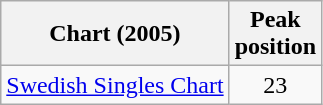<table class="wikitable">
<tr>
<th align="left">Chart (2005)</th>
<th align="center">Peak<br>position</th>
</tr>
<tr>
<td align="left"><a href='#'>Swedish Singles Chart</a></td>
<td align="center">23</td>
</tr>
</table>
